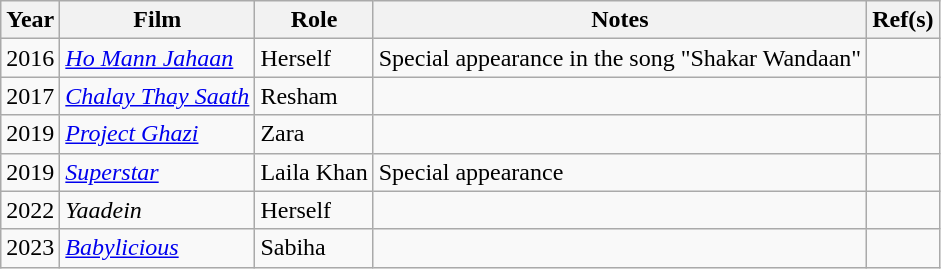<table class="wikitable">
<tr>
<th>Year</th>
<th>Film</th>
<th>Role</th>
<th>Notes</th>
<th>Ref(s)</th>
</tr>
<tr>
<td>2016</td>
<td><em><a href='#'>Ho Mann Jahaan</a></em></td>
<td>Herself</td>
<td>Special appearance in the song "Shakar Wandaan"</td>
<td></td>
</tr>
<tr>
<td>2017</td>
<td><em><a href='#'>Chalay Thay Saath</a></em></td>
<td>Resham</td>
<td></td>
<td></td>
</tr>
<tr>
<td>2019</td>
<td><em><a href='#'>Project Ghazi</a></em></td>
<td>Zara</td>
<td></td>
<td></td>
</tr>
<tr>
<td>2019</td>
<td><em><a href='#'>Superstar</a></em></td>
<td>Laila Khan</td>
<td>Special appearance</td>
<td></td>
</tr>
<tr>
<td>2022</td>
<td><em>Yaadein</em></td>
<td>Herself</td>
<td></td>
<td></td>
</tr>
<tr>
<td>2023</td>
<td><em><a href='#'>Babylicious</a></em></td>
<td>Sabiha</td>
<td></td>
<td></td>
</tr>
</table>
